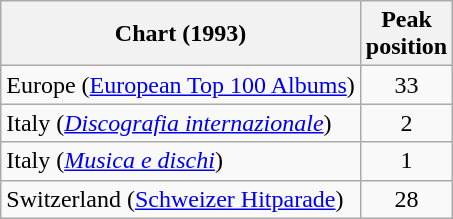<table class="wikitable">
<tr>
<th>Chart (1993)</th>
<th>Peak<br>position</th>
</tr>
<tr>
<td>Europe (<a href='#'>European Top 100 Albums</a>)</td>
<td align="center">33</td>
</tr>
<tr>
<td>Italy (<em><a href='#'>Discografia internazionale</a></em>)</td>
<td align="center">2</td>
</tr>
<tr>
<td>Italy (<em><a href='#'>Musica e dischi</a></em>)</td>
<td style="text-align:center">1</td>
</tr>
<tr>
<td>Switzerland (<a href='#'>Schweizer Hitparade</a>)</td>
<td align="center">28</td>
</tr>
</table>
